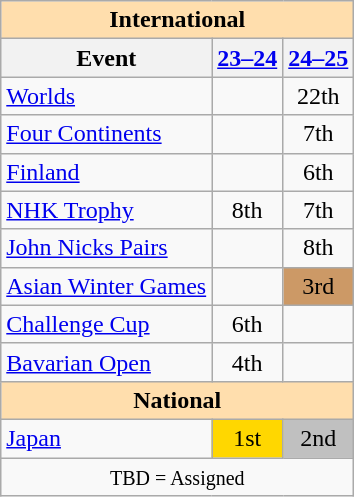<table class="wikitable" style="text-align:center">
<tr>
<th style="background-color: #ffdead; " colspan=4 align=center>International</th>
</tr>
<tr>
<th>Event</th>
<th><a href='#'>23–24</a></th>
<th><a href='#'>24–25</a></th>
</tr>
<tr>
<td align=left><a href='#'>Worlds</a></td>
<td></td>
<td>22th</td>
</tr>
<tr>
<td align=left><a href='#'>Four Continents</a></td>
<td></td>
<td>7th</td>
</tr>
<tr>
<td align=left> <a href='#'>Finland</a></td>
<td></td>
<td>6th</td>
</tr>
<tr>
<td align=left> <a href='#'>NHK Trophy</a></td>
<td>8th</td>
<td>7th</td>
</tr>
<tr>
<td align=left> <a href='#'>John Nicks Pairs</a></td>
<td></td>
<td>8th</td>
</tr>
<tr>
<td align=left><a href='#'>Asian Winter Games</a></td>
<td></td>
<td bgcolor=cc9966>3rd</td>
</tr>
<tr>
<td align=left><a href='#'>Challenge Cup</a></td>
<td>6th</td>
<td></td>
</tr>
<tr>
<td align=left><a href='#'>Bavarian Open</a></td>
<td>4th</td>
<td></td>
</tr>
<tr>
<th style="background-color: #ffdead; " colspan=4 align=center>National </th>
</tr>
<tr>
<td align=left><a href='#'>Japan</a></td>
<td bgcolor=gold>1st</td>
<td bgcolor=silver>2nd</td>
</tr>
<tr>
<td colspan="4" align="center"><small> TBD = Assigned</small></td>
</tr>
</table>
